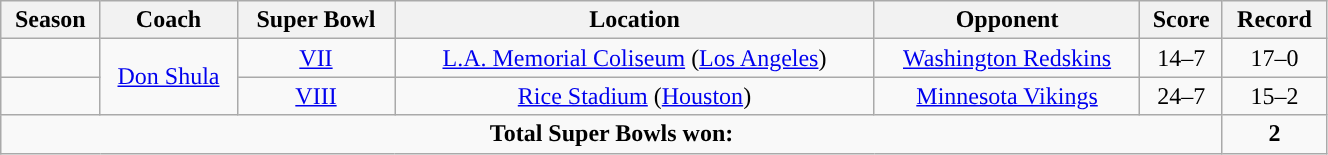<table class="wikitable" style="width:70%;text-align:center">
<tr>
<th>Season</th>
<th>Coach</th>
<th>Super Bowl</th>
<th>Location</th>
<th>Opponent</th>
<th>Score</th>
<th>Record</th>
</tr>
<tr>
<td></td>
<td rowspan="2"><a href='#'>Don Shula</a></td>
<td><a href='#'>VII</a></td>
<td><a href='#'>L.A. Memorial Coliseum</a> (<a href='#'>Los Angeles</a>)</td>
<td><a href='#'>Washington Redskins</a></td>
<td>14–7</td>
<td>17–0</td>
</tr>
<tr>
<td></td>
<td><a href='#'>VIII</a></td>
<td><a href='#'>Rice Stadium</a> (<a href='#'>Houston</a>)</td>
<td><a href='#'>Minnesota Vikings</a></td>
<td>24–7</td>
<td>15–2</td>
</tr>
<tr>
<td colspan="6"><strong>Total Super Bowls won:</strong></td>
<td><strong>2</strong></td>
</tr>
</table>
